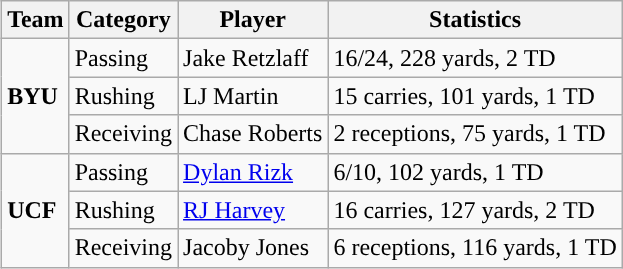<table class="wikitable" style="float: right;">
<tr>
<th>Team</th>
<th>Category</th>
<th>Player</th>
<th>Statistics</th>
</tr>
<tr>
<td rowspan=3><strong>BYU</strong></td>
<td>Passing</td>
<td>Jake Retzlaff</td>
<td>16/24, 228 yards, 2 TD</td>
</tr>
<tr>
<td>Rushing</td>
<td>LJ Martin</td>
<td>15 carries, 101 yards, 1 TD</td>
</tr>
<tr>
<td>Receiving</td>
<td>Chase Roberts</td>
<td>2 receptions, 75 yards, 1 TD</td>
</tr>
<tr>
<td rowspan=3><strong>UCF</strong></td>
<td>Passing</td>
<td><a href='#'>Dylan Rizk</a></td>
<td>6/10, 102 yards, 1 TD</td>
</tr>
<tr>
<td>Rushing</td>
<td><a href='#'>RJ Harvey</a></td>
<td>16 carries, 127 yards, 2 TD</td>
</tr>
<tr>
<td>Receiving</td>
<td>Jacoby Jones</td>
<td>6 receptions, 116 yards, 1 TD</td>
</tr>
</table>
